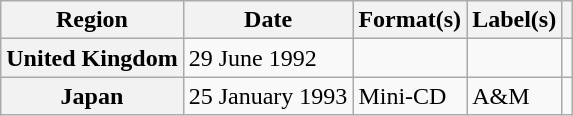<table class="wikitable plainrowheaders">
<tr>
<th scope="col">Region</th>
<th scope="col">Date</th>
<th scope="col">Format(s)</th>
<th scope="col">Label(s)</th>
<th scope="col"></th>
</tr>
<tr>
<th scope="row">United Kingdom</th>
<td>29 June 1992</td>
<td></td>
<td></td>
<td></td>
</tr>
<tr>
<th scope="row">Japan</th>
<td>25 January 1993</td>
<td>Mini-CD</td>
<td>A&M</td>
<td></td>
</tr>
</table>
